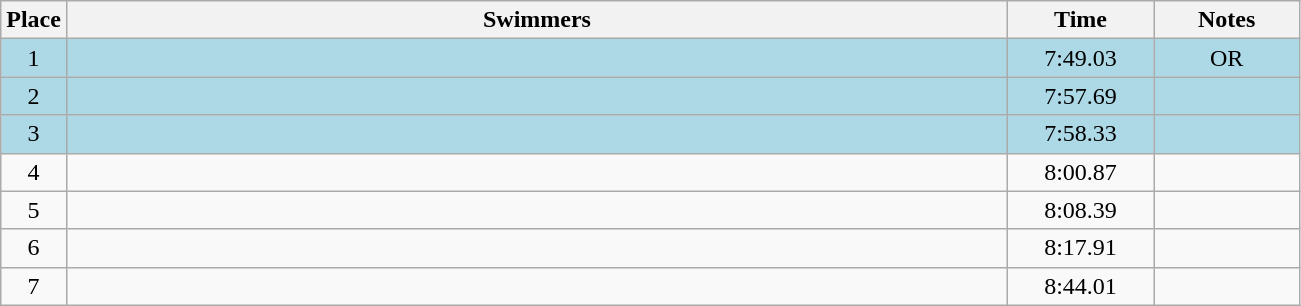<table class=wikitable style="text-align:center">
<tr>
<th>Place</th>
<th width=620>Swimmers</th>
<th width=90>Time</th>
<th width=90>Notes</th>
</tr>
<tr bgcolor=lightblue>
<td>1</td>
<td align=left></td>
<td>7:49.03</td>
<td>OR</td>
</tr>
<tr bgcolor=lightblue>
<td>2</td>
<td align=left></td>
<td>7:57.69</td>
<td></td>
</tr>
<tr bgcolor=lightblue>
<td>3</td>
<td align=left></td>
<td>7:58.33</td>
<td></td>
</tr>
<tr>
<td>4</td>
<td align=left></td>
<td>8:00.87</td>
<td></td>
</tr>
<tr>
<td>5</td>
<td align=left></td>
<td>8:08.39</td>
<td></td>
</tr>
<tr>
<td>6</td>
<td align=left></td>
<td>8:17.91</td>
<td></td>
</tr>
<tr>
<td>7</td>
<td align=left></td>
<td>8:44.01</td>
<td></td>
</tr>
</table>
